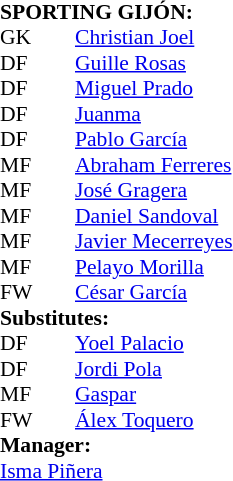<table style="font-size: 90%" cellspacing="0" cellpadding="0">
<tr>
<td colspan="4"><strong>SPORTING GIJÓN:</strong></td>
</tr>
<tr>
<th width=25></th>
<th width=25></th>
</tr>
<tr>
<td>GK</td>
<td></td>
<td> <a href='#'>Christian Joel</a></td>
</tr>
<tr>
<td>DF</td>
<td></td>
<td> <a href='#'>Guille Rosas</a></td>
<td></td>
<td></td>
</tr>
<tr>
<td>DF</td>
<td></td>
<td> <a href='#'>Miguel Prado</a></td>
<td></td>
</tr>
<tr>
<td>DF</td>
<td></td>
<td> <a href='#'>Juanma</a></td>
<td></td>
<td></td>
</tr>
<tr>
<td>DF</td>
<td></td>
<td> <a href='#'>Pablo García</a></td>
<td></td>
</tr>
<tr>
<td>MF</td>
<td></td>
<td> <a href='#'>Abraham Ferreres</a></td>
<td></td>
<td></td>
</tr>
<tr>
<td>MF</td>
<td></td>
<td> <a href='#'>José Gragera</a></td>
<td></td>
</tr>
<tr>
<td>MF</td>
<td></td>
<td> <a href='#'>Daniel Sandoval</a></td>
</tr>
<tr>
<td>MF</td>
<td></td>
<td> <a href='#'>Javier Mecerreyes</a></td>
</tr>
<tr>
<td>MF</td>
<td></td>
<td> <a href='#'>Pelayo Morilla</a></td>
</tr>
<tr>
<td>FW</td>
<td></td>
<td> <a href='#'>César García</a></td>
<td></td>
<td></td>
</tr>
<tr>
<td colspan=3><strong>Substitutes:</strong></td>
</tr>
<tr>
<td>DF</td>
<td></td>
<td> <a href='#'>Yoel Palacio</a></td>
<td></td>
<td></td>
</tr>
<tr>
<td>DF</td>
<td></td>
<td> <a href='#'>Jordi Pola</a></td>
<td></td>
<td></td>
</tr>
<tr>
<td>MF</td>
<td></td>
<td> <a href='#'>Gaspar</a></td>
<td></td>
<td></td>
</tr>
<tr>
<td>FW</td>
<td></td>
<td> <a href='#'>Álex Toquero</a></td>
<td></td>
<td></td>
</tr>
<tr>
<td colspan=3><strong>Manager:</strong></td>
</tr>
<tr>
<td colspan=4> <a href='#'>Isma Piñera</a></td>
</tr>
</table>
